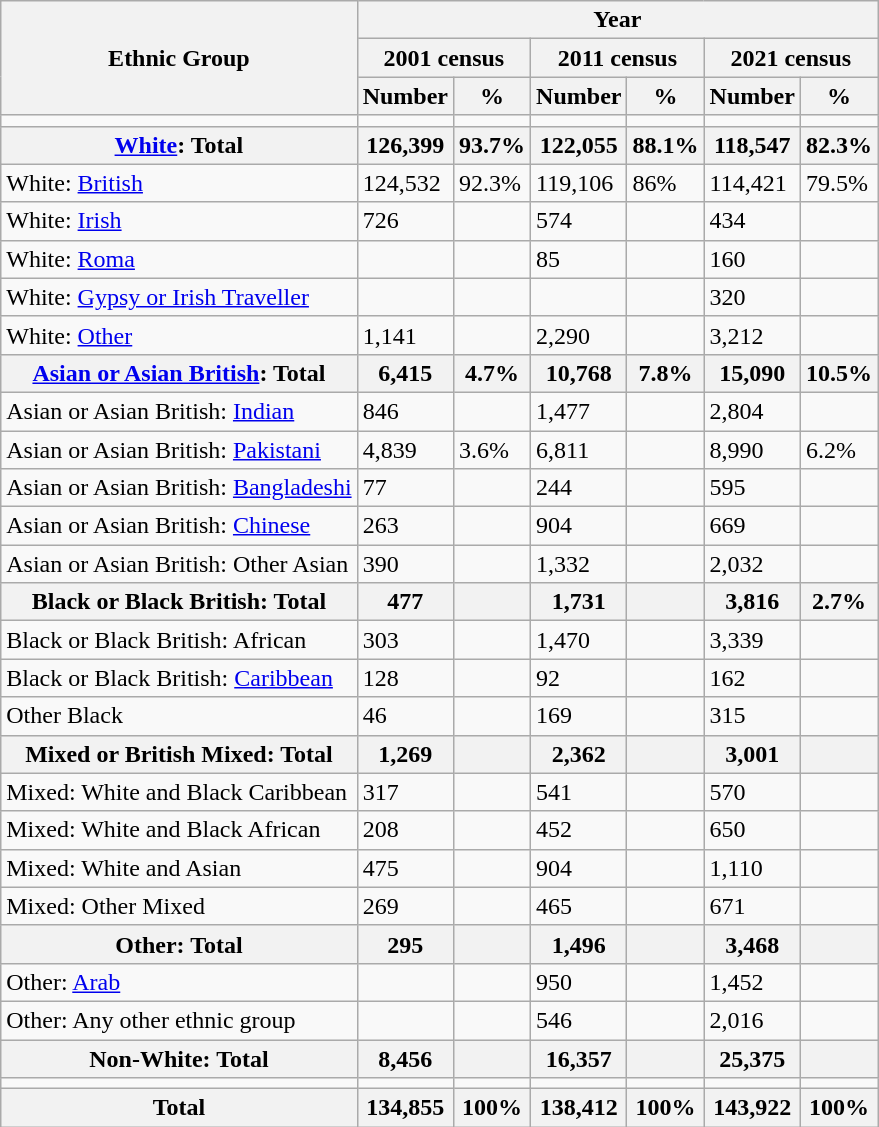<table class="wikitable sortable">
<tr>
<th rowspan="3">Ethnic Group</th>
<th colspan="6">Year</th>
</tr>
<tr>
<th colspan="2">2001 census</th>
<th colspan="2">2011 census</th>
<th colspan="2">2021 census</th>
</tr>
<tr>
<th>Number</th>
<th>%</th>
<th>Number</th>
<th>%</th>
<th>Number</th>
<th>%</th>
</tr>
<tr>
<td></td>
<td></td>
<td></td>
<td></td>
<td></td>
<td></td>
<td></td>
</tr>
<tr>
<th><a href='#'>White</a>: Total</th>
<th>126,399</th>
<th>93.7%</th>
<th>122,055</th>
<th>88.1%</th>
<th>118,547</th>
<th>82.3%</th>
</tr>
<tr>
<td>White: <a href='#'>British</a></td>
<td>124,532</td>
<td>92.3%</td>
<td>119,106</td>
<td>86%</td>
<td>114,421</td>
<td>79.5%</td>
</tr>
<tr>
<td>White: <a href='#'>Irish</a></td>
<td>726</td>
<td></td>
<td>574</td>
<td></td>
<td>434</td>
<td></td>
</tr>
<tr>
<td>White: <a href='#'>Roma</a></td>
<td></td>
<td></td>
<td>85</td>
<td></td>
<td>160</td>
<td></td>
</tr>
<tr>
<td>White: <a href='#'>Gypsy or Irish Traveller</a></td>
<td></td>
<td></td>
<td></td>
<td></td>
<td>320</td>
<td></td>
</tr>
<tr>
<td>White: <a href='#'>Other</a></td>
<td>1,141</td>
<td></td>
<td>2,290</td>
<td></td>
<td>3,212</td>
<td></td>
</tr>
<tr>
<th><a href='#'>Asian or Asian British</a>: Total</th>
<th>6,415</th>
<th>4.7%</th>
<th>10,768</th>
<th>7.8%</th>
<th>15,090</th>
<th>10.5%</th>
</tr>
<tr>
<td>Asian or Asian British: <a href='#'>Indian</a></td>
<td>846</td>
<td></td>
<td>1,477</td>
<td></td>
<td>2,804</td>
<td></td>
</tr>
<tr>
<td>Asian or Asian British: <a href='#'>Pakistani</a></td>
<td>4,839</td>
<td>3.6%</td>
<td>6,811</td>
<td></td>
<td>8,990</td>
<td>6.2%</td>
</tr>
<tr>
<td>Asian or Asian British: <a href='#'>Bangladeshi</a></td>
<td>77</td>
<td></td>
<td>244</td>
<td></td>
<td>595</td>
<td></td>
</tr>
<tr>
<td>Asian or Asian British: <a href='#'>Chinese</a></td>
<td>263</td>
<td></td>
<td>904</td>
<td></td>
<td>669</td>
<td></td>
</tr>
<tr>
<td>Asian or Asian British: Other Asian</td>
<td>390</td>
<td></td>
<td>1,332</td>
<td></td>
<td>2,032</td>
<td></td>
</tr>
<tr>
<th>Black or Black British: Total</th>
<th>477</th>
<th></th>
<th>1,731</th>
<th></th>
<th>3,816</th>
<th>2.7%</th>
</tr>
<tr>
<td>Black or Black British: African</td>
<td>303</td>
<td></td>
<td>1,470</td>
<td></td>
<td>3,339</td>
<td></td>
</tr>
<tr>
<td>Black or Black British: <a href='#'>Caribbean</a></td>
<td>128</td>
<td></td>
<td>92</td>
<td></td>
<td>162</td>
<td></td>
</tr>
<tr>
<td>Other Black</td>
<td>46</td>
<td></td>
<td>169</td>
<td></td>
<td>315</td>
<td></td>
</tr>
<tr>
<th>Mixed or British Mixed: Total</th>
<th>1,269</th>
<th></th>
<th>2,362</th>
<th></th>
<th>3,001</th>
<th></th>
</tr>
<tr>
<td>Mixed: White and Black Caribbean</td>
<td>317</td>
<td></td>
<td>541</td>
<td></td>
<td>570</td>
<td></td>
</tr>
<tr>
<td>Mixed: White and Black African</td>
<td>208</td>
<td></td>
<td>452</td>
<td></td>
<td>650</td>
<td></td>
</tr>
<tr>
<td>Mixed: White and Asian</td>
<td>475</td>
<td></td>
<td>904</td>
<td></td>
<td>1,110</td>
<td></td>
</tr>
<tr>
<td>Mixed: Other Mixed</td>
<td>269</td>
<td></td>
<td>465</td>
<td></td>
<td>671</td>
<td></td>
</tr>
<tr>
<th>Other: Total</th>
<th>295</th>
<th></th>
<th>1,496</th>
<th></th>
<th>3,468</th>
<th></th>
</tr>
<tr>
<td>Other: <a href='#'>Arab</a></td>
<td></td>
<td></td>
<td>950</td>
<td></td>
<td>1,452</td>
<td></td>
</tr>
<tr>
<td>Other: Any other ethnic group</td>
<td></td>
<td></td>
<td>546</td>
<td></td>
<td>2,016</td>
<td></td>
</tr>
<tr>
<th>Non-White: Total</th>
<th>8,456</th>
<th></th>
<th>16,357</th>
<th></th>
<th>25,375</th>
<th></th>
</tr>
<tr>
<td></td>
<td></td>
<td></td>
<td></td>
<td></td>
<td></td>
<td></td>
</tr>
<tr>
<th>Total</th>
<th>134,855</th>
<th>100%</th>
<th>138,412</th>
<th>100%</th>
<th>143,922</th>
<th>100%</th>
</tr>
</table>
